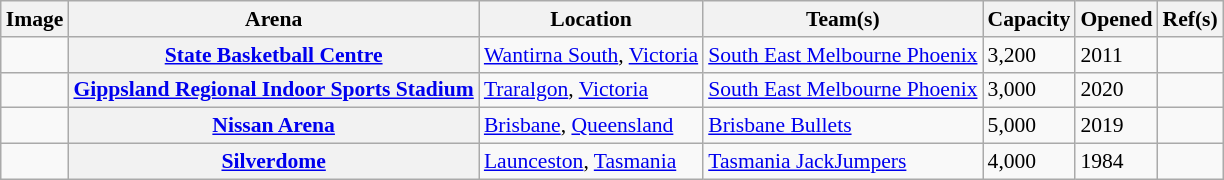<table class="wikitable sortable plainrowheaders" style="font-size: 90%">
<tr>
<th scope="col" class=unsortable>Image</th>
<th scope="col">Arena</th>
<th scope="col">Location</th>
<th scope="col">Team(s)</th>
<th scope="col">Capacity</th>
<th scope="col">Opened</th>
<th scope="col">Ref(s)</th>
</tr>
<tr>
<td></td>
<th scope="row"><a href='#'>State Basketball Centre</a></th>
<td><a href='#'>Wantirna South</a>, <a href='#'>Victoria</a></td>
<td><a href='#'>South East Melbourne Phoenix</a></td>
<td>3,200</td>
<td>2011</td>
<td></td>
</tr>
<tr>
<td></td>
<th scope="row"><a href='#'>Gippsland Regional Indoor Sports Stadium</a></th>
<td><a href='#'>Traralgon</a>, <a href='#'>Victoria</a></td>
<td><a href='#'>South East Melbourne Phoenix</a></td>
<td>3,000</td>
<td>2020</td>
<td></td>
</tr>
<tr>
<td></td>
<th scope="row"><a href='#'>Nissan Arena</a></th>
<td><a href='#'>Brisbane</a>, <a href='#'>Queensland</a></td>
<td><a href='#'>Brisbane Bullets</a></td>
<td>5,000</td>
<td>2019</td>
<td></td>
</tr>
<tr>
<td></td>
<th scope="row"><a href='#'>Silverdome</a></th>
<td><a href='#'>Launceston</a>, <a href='#'>Tasmania</a></td>
<td><a href='#'>Tasmania JackJumpers</a></td>
<td>4,000</td>
<td>1984</td>
<td></td>
</tr>
</table>
